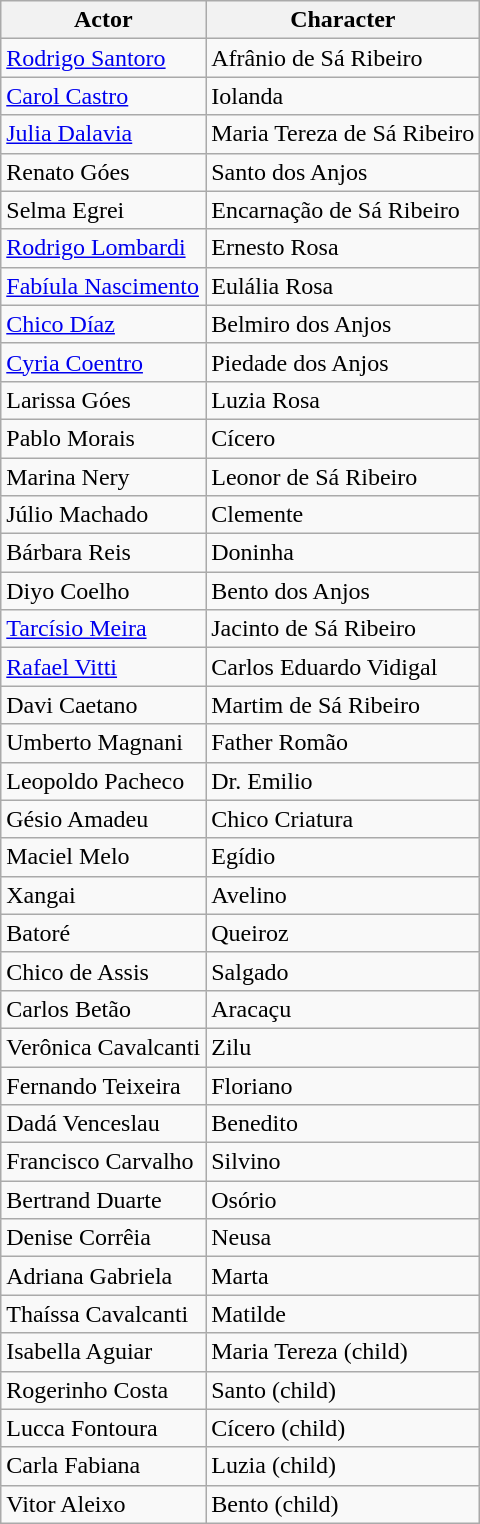<table class="wikitable">
<tr>
<th>Actor</th>
<th>Character</th>
</tr>
<tr>
<td><a href='#'>Rodrigo Santoro</a></td>
<td>Afrânio de Sá Ribeiro</td>
</tr>
<tr>
<td><a href='#'>Carol Castro</a></td>
<td>Iolanda</td>
</tr>
<tr>
<td><a href='#'>Julia Dalavia</a></td>
<td>Maria Tereza de Sá Ribeiro</td>
</tr>
<tr>
<td>Renato Góes</td>
<td>Santo dos Anjos</td>
</tr>
<tr>
<td>Selma Egrei</td>
<td>Encarnação de Sá Ribeiro</td>
</tr>
<tr>
<td><a href='#'>Rodrigo Lombardi</a></td>
<td>Ernesto Rosa</td>
</tr>
<tr>
<td><a href='#'>Fabíula Nascimento</a></td>
<td>Eulália Rosa</td>
</tr>
<tr>
<td><a href='#'>Chico Díaz</a></td>
<td>Belmiro dos Anjos</td>
</tr>
<tr>
<td><a href='#'>Cyria Coentro</a></td>
<td>Piedade dos Anjos</td>
</tr>
<tr>
<td>Larissa Góes</td>
<td>Luzia Rosa</td>
</tr>
<tr>
<td>Pablo Morais</td>
<td>Cícero</td>
</tr>
<tr>
<td>Marina Nery</td>
<td>Leonor de Sá Ribeiro</td>
</tr>
<tr>
<td>Júlio Machado</td>
<td>Clemente</td>
</tr>
<tr>
<td>Bárbara Reis</td>
<td>Doninha</td>
</tr>
<tr>
<td>Diyo Coelho</td>
<td>Bento dos Anjos</td>
</tr>
<tr>
<td><a href='#'>Tarcísio Meira</a></td>
<td>Jacinto de Sá Ribeiro</td>
</tr>
<tr>
<td><a href='#'>Rafael Vitti</a></td>
<td>Carlos Eduardo Vidigal</td>
</tr>
<tr>
<td>Davi Caetano</td>
<td>Martim de Sá Ribeiro</td>
</tr>
<tr>
<td>Umberto Magnani</td>
<td>Father Romão</td>
</tr>
<tr>
<td>Leopoldo Pacheco</td>
<td>Dr. Emilio</td>
</tr>
<tr>
<td>Gésio Amadeu</td>
<td>Chico Criatura</td>
</tr>
<tr>
<td>Maciel Melo</td>
<td>Egídio</td>
</tr>
<tr>
<td>Xangai</td>
<td>Avelino</td>
</tr>
<tr>
<td>Batoré</td>
<td>Queiroz</td>
</tr>
<tr>
<td>Chico de Assis</td>
<td>Salgado</td>
</tr>
<tr>
<td>Carlos Betão</td>
<td>Aracaçu</td>
</tr>
<tr>
<td>Verônica Cavalcanti</td>
<td>Zilu</td>
</tr>
<tr>
<td>Fernando Teixeira</td>
<td>Floriano</td>
</tr>
<tr>
<td>Dadá Venceslau</td>
<td>Benedito</td>
</tr>
<tr>
<td>Francisco Carvalho</td>
<td>Silvino</td>
</tr>
<tr>
<td>Bertrand Duarte</td>
<td>Osório</td>
</tr>
<tr>
<td>Denise Corrêia</td>
<td>Neusa</td>
</tr>
<tr>
<td>Adriana Gabriela</td>
<td>Marta</td>
</tr>
<tr>
<td>Thaíssa Cavalcanti</td>
<td>Matilde</td>
</tr>
<tr>
<td>Isabella Aguiar</td>
<td>Maria Tereza (child)</td>
</tr>
<tr>
<td>Rogerinho Costa</td>
<td>Santo (child)</td>
</tr>
<tr>
<td>Lucca Fontoura</td>
<td>Cícero (child)</td>
</tr>
<tr>
<td>Carla Fabiana</td>
<td>Luzia (child)</td>
</tr>
<tr>
<td>Vitor Aleixo</td>
<td>Bento (child)</td>
</tr>
</table>
